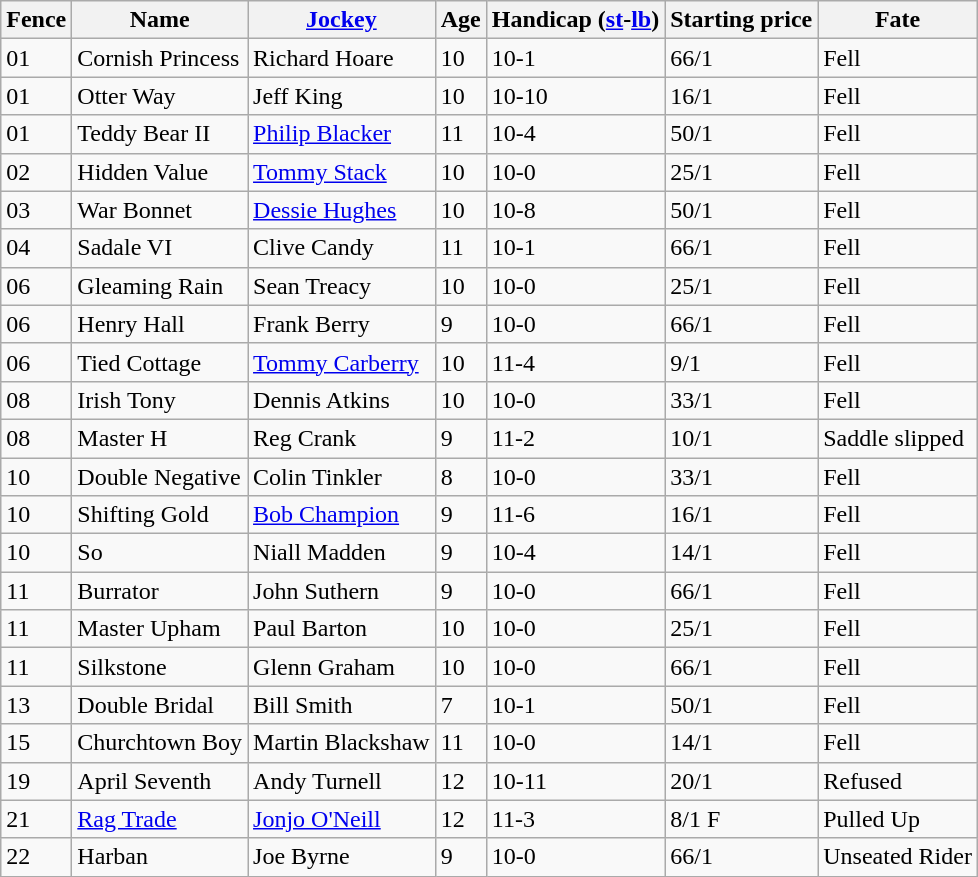<table class="wikitable sortable">
<tr>
<th>Fence</th>
<th>Name</th>
<th><a href='#'>Jockey</a></th>
<th>Age</th>
<th>Handicap (<a href='#'>st</a>-<a href='#'>lb</a>)</th>
<th>Starting price</th>
<th>Fate</th>
</tr>
<tr>
<td>01</td>
<td>Cornish Princess</td>
<td>Richard Hoare</td>
<td>10</td>
<td>10-1</td>
<td>66/1</td>
<td>Fell</td>
</tr>
<tr>
<td>01</td>
<td>Otter Way</td>
<td>Jeff King</td>
<td>10</td>
<td>10-10</td>
<td>16/1</td>
<td>Fell</td>
</tr>
<tr>
<td>01</td>
<td>Teddy Bear II</td>
<td><a href='#'>Philip Blacker</a></td>
<td>11</td>
<td>10-4</td>
<td>50/1</td>
<td>Fell</td>
</tr>
<tr>
<td>02</td>
<td>Hidden Value</td>
<td><a href='#'>Tommy Stack</a></td>
<td>10</td>
<td>10-0</td>
<td>25/1</td>
<td>Fell</td>
</tr>
<tr>
<td>03</td>
<td>War Bonnet</td>
<td><a href='#'>Dessie Hughes</a></td>
<td>10</td>
<td>10-8</td>
<td>50/1</td>
<td>Fell</td>
</tr>
<tr>
<td>04</td>
<td>Sadale VI</td>
<td>Clive Candy</td>
<td>11</td>
<td>10-1</td>
<td>66/1</td>
<td>Fell</td>
</tr>
<tr>
<td>06</td>
<td>Gleaming Rain</td>
<td>Sean Treacy</td>
<td>10</td>
<td>10-0</td>
<td>25/1</td>
<td>Fell</td>
</tr>
<tr>
<td>06</td>
<td>Henry Hall</td>
<td>Frank Berry</td>
<td>9</td>
<td>10-0</td>
<td>66/1</td>
<td>Fell</td>
</tr>
<tr>
<td>06</td>
<td>Tied Cottage</td>
<td><a href='#'>Tommy Carberry</a></td>
<td>10</td>
<td>11-4</td>
<td>9/1</td>
<td>Fell</td>
</tr>
<tr>
<td>08</td>
<td>Irish Tony</td>
<td>Dennis Atkins</td>
<td>10</td>
<td>10-0</td>
<td>33/1</td>
<td>Fell</td>
</tr>
<tr>
<td>08</td>
<td>Master H</td>
<td>Reg Crank</td>
<td>9</td>
<td>11-2</td>
<td>10/1</td>
<td>Saddle slipped</td>
</tr>
<tr>
<td>10</td>
<td>Double Negative</td>
<td>Colin Tinkler</td>
<td>8</td>
<td>10-0</td>
<td>33/1</td>
<td>Fell</td>
</tr>
<tr>
<td>10</td>
<td>Shifting Gold</td>
<td><a href='#'>Bob Champion</a></td>
<td>9</td>
<td>11-6</td>
<td>16/1</td>
<td>Fell</td>
</tr>
<tr>
<td>10</td>
<td>So</td>
<td>Niall Madden</td>
<td>9</td>
<td>10-4</td>
<td>14/1</td>
<td>Fell</td>
</tr>
<tr>
<td>11</td>
<td>Burrator</td>
<td>John Suthern</td>
<td>9</td>
<td>10-0</td>
<td>66/1</td>
<td>Fell</td>
</tr>
<tr>
<td>11</td>
<td>Master Upham</td>
<td>Paul Barton</td>
<td>10</td>
<td>10-0</td>
<td>25/1</td>
<td>Fell</td>
</tr>
<tr>
<td>11</td>
<td>Silkstone</td>
<td>Glenn Graham</td>
<td>10</td>
<td>10-0</td>
<td>66/1</td>
<td>Fell</td>
</tr>
<tr>
<td>13</td>
<td>Double Bridal</td>
<td>Bill Smith</td>
<td>7</td>
<td>10-1</td>
<td>50/1</td>
<td>Fell</td>
</tr>
<tr>
<td>15</td>
<td>Churchtown Boy</td>
<td>Martin Blackshaw</td>
<td>11</td>
<td>10-0</td>
<td>14/1</td>
<td>Fell</td>
</tr>
<tr>
<td>19</td>
<td>April Seventh</td>
<td>Andy Turnell</td>
<td>12</td>
<td>10-11</td>
<td>20/1</td>
<td>Refused</td>
</tr>
<tr>
<td>21</td>
<td><a href='#'>Rag Trade</a></td>
<td><a href='#'>Jonjo O'Neill</a></td>
<td>12</td>
<td>11-3</td>
<td>8/1 F</td>
<td>Pulled Up</td>
</tr>
<tr>
<td>22</td>
<td>Harban</td>
<td>Joe Byrne</td>
<td>9</td>
<td>10-0</td>
<td>66/1</td>
<td>Unseated Rider</td>
</tr>
</table>
